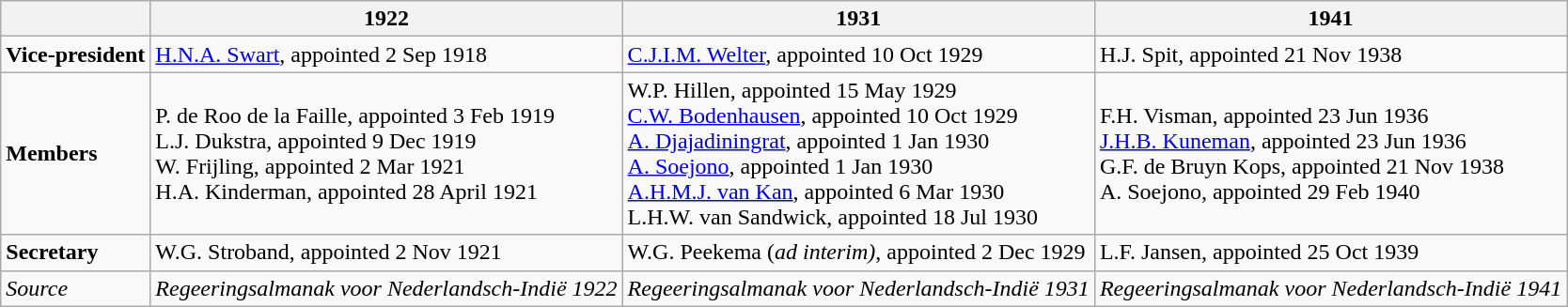<table class="wikitable">
<tr>
<th></th>
<th>1922</th>
<th>1931</th>
<th>1941</th>
</tr>
<tr>
<td><strong>Vice-president</strong></td>
<td><a href='#'>H.N.A. Swart</a>, appointed 2 Sep 1918</td>
<td><a href='#'>C.J.I.M. Welter</a>, appointed 10 Oct 1929</td>
<td>H.J. Spit, appointed 21 Nov 1938</td>
</tr>
<tr>
<td><strong>Members</strong></td>
<td>P. de Roo de la Faille, appointed 3 Feb 1919<br>L.J. Dukstra, appointed 9 Dec 1919<br>W. Frijling, appointed 2 Mar 1921<br>H.A. Kinderman, appointed 28 April 1921</td>
<td>W.P. Hillen, appointed  15 May 1929<br><a href='#'>C.W. Bodenhausen</a>, appointed  10 Oct 1929<br><a href='#'>A. Djajadiningrat</a>, appointed 1 Jan 1930<br><a href='#'>A. Soejono</a>, appointed 1 Jan 1930<br><a href='#'>A.H.M.J. van Kan</a>, appointed 6 Mar 1930<br>L.H.W. van Sandwick, appointed 18 Jul 1930</td>
<td>F.H. Visman, appointed 23 Jun 1936<br><a href='#'>J.H.B. Kuneman</a>, appointed 23 Jun 1936<br>G.F. de Bruyn Kops, appointed 21 Nov 1938<br>A. Soejono, appointed 29 Feb 1940</td>
</tr>
<tr>
<td><strong>Secretary</strong></td>
<td>W.G. Stroband, appointed 2 Nov 1921</td>
<td>W.G. Peekema (<em>ad interim)</em>, appointed 2 Dec 1929</td>
<td>L.F. Jansen, appointed  25 Oct 1939</td>
</tr>
<tr>
<td><em>Source</em></td>
<td><em>Regeeringsalmanak voor Nederlandsch-Indië 1922</em></td>
<td><em>Regeeringsalmanak voor Nederlandsch-Indië 1931</em></td>
<td><em>Regeeringsalmanak voor Nederlandsch-Indië 1941</em></td>
</tr>
</table>
